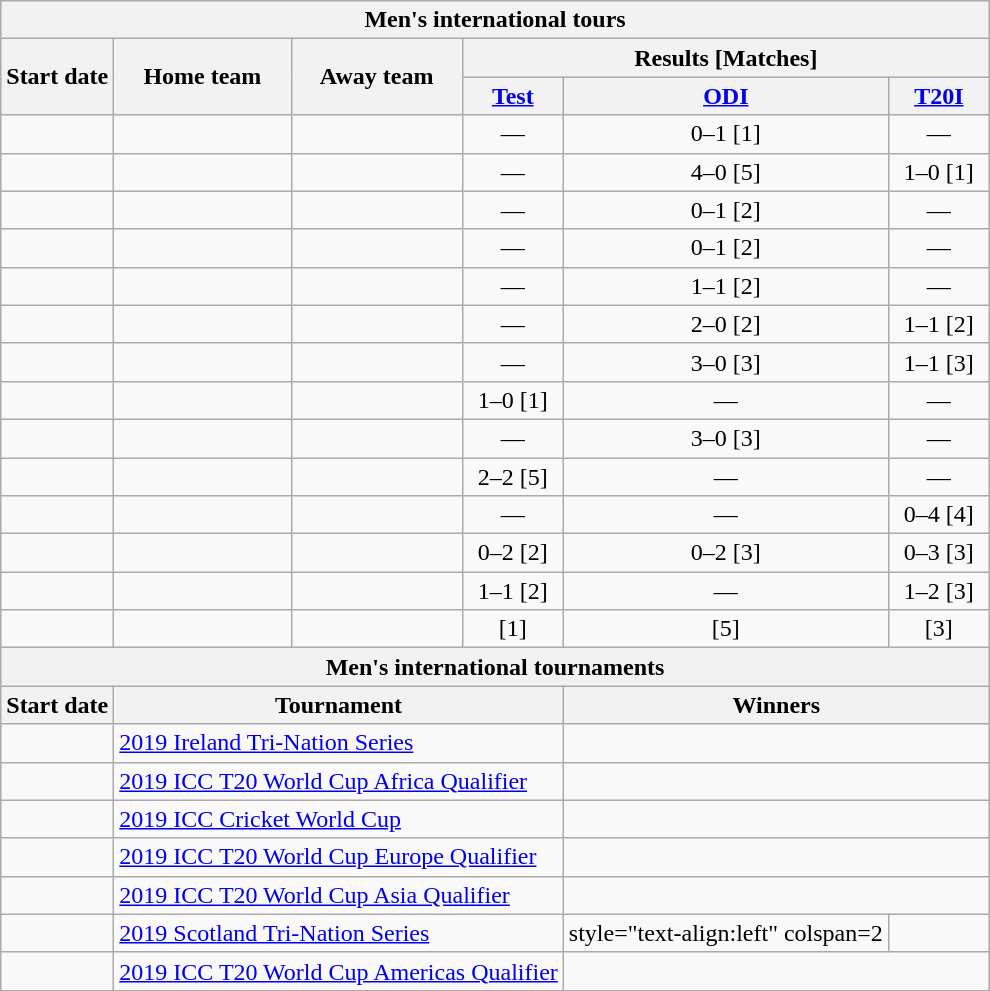<table class="wikitable ubsortable" style="text-align:center; white-space:nowrap">
<tr>
<th colspan=6>Men's international tours</th>
</tr>
<tr>
<th rowspan=2>Start date</th>
<th rowspan=2>Home team</th>
<th rowspan=2>Away team</th>
<th colspan=3>Results [Matches]</th>
</tr>
<tr>
<th width=60><a href='#'>Test</a></th>
<th width=60><a href='#'>ODI</a></th>
<th width=60><a href='#'>T20I</a></th>
</tr>
<tr>
<td style="text-align:left"><a href='#'></a></td>
<td style="text-align:left"></td>
<td style="text-align:left"></td>
<td>—</td>
<td>0–1 [1]</td>
<td>—</td>
</tr>
<tr>
<td style="text-align:left"><a href='#'></a></td>
<td style="text-align:left"></td>
<td style="text-align:left"></td>
<td>—</td>
<td>4–0 [5]</td>
<td>1–0 [1]</td>
</tr>
<tr>
<td style="text-align:left"><a href='#'></a></td>
<td style="text-align:left"></td>
<td style="text-align:left"></td>
<td>—</td>
<td>0–1 [2]</td>
<td>—</td>
</tr>
<tr>
<td style="text-align:left"><a href='#'></a></td>
<td style="text-align:left"></td>
<td style="text-align:left"></td>
<td>—</td>
<td>0–1 [2]</td>
<td>—</td>
</tr>
<tr>
<td style="text-align:left"><a href='#'></a></td>
<td style="text-align:left"></td>
<td style="text-align:left"></td>
<td>—</td>
<td>1–1 [2]</td>
<td>—</td>
</tr>
<tr>
<td style="text-align:left"><a href='#'></a></td>
<td style="text-align:left"></td>
<td style="text-align:left"></td>
<td>—</td>
<td>2–0 [2]</td>
<td>1–1 [2]</td>
</tr>
<tr>
<td style="text-align:left"><a href='#'></a></td>
<td style="text-align:left"></td>
<td style="text-align:left"></td>
<td>—</td>
<td>3–0 [3]</td>
<td>1–1 [3]</td>
</tr>
<tr>
<td style="text-align:left"><a href='#'></a></td>
<td style="text-align:left"></td>
<td style="text-align:left"></td>
<td>1–0 [1]</td>
<td>—</td>
<td>—</td>
</tr>
<tr>
<td style="text-align:left"><a href='#'></a></td>
<td style="text-align:left"></td>
<td style="text-align:left"></td>
<td>—</td>
<td>3–0 [3]</td>
<td>—</td>
</tr>
<tr>
<td style="text-align:left"><a href='#'></a></td>
<td style="text-align:left"></td>
<td style="text-align:left"></td>
<td>2–2 [5]</td>
<td>—</td>
<td>—</td>
</tr>
<tr>
<td style="text-align:left"><a href='#'></a></td>
<td style="text-align:left"></td>
<td style="text-align:left"></td>
<td>—</td>
<td>—</td>
<td>0–4 [4]</td>
</tr>
<tr>
<td style="text-align:left"><a href='#'></a></td>
<td style="text-align:left"> </td>
<td style="text-align:left"></td>
<td>0–2 [2]</td>
<td>0–2 [3]</td>
<td>0–3 [3]</td>
</tr>
<tr>
<td style="text-align:left"><a href='#'></a></td>
<td style="text-align:left"></td>
<td style="text-align:left"></td>
<td>1–1 [2]</td>
<td>—</td>
<td>1–2 [3]</td>
</tr>
<tr>
<td style="text-align:left"><a href='#'></a></td>
<td style="text-align:left"></td>
<td style="text-align:left"></td>
<td>[1]</td>
<td>[5]</td>
<td>[3]</td>
</tr>
<tr>
<th colspan=6>Men's international tournaments</th>
</tr>
<tr>
<th>Start date</th>
<th colspan=3>Tournament</th>
<th colspan=2>Winners</th>
</tr>
<tr>
<td style="text-align:left"><a href='#'></a></td>
<td style="text-align:left" colspan=3> <a href='#'>2019 Ireland Tri-Nation Series</a></td>
<td style="text-align:left" colspan=2></td>
</tr>
<tr>
<td style="text-align:left"><a href='#'></a></td>
<td style="text-align:left" colspan=3> <a href='#'>2019 ICC T20 World Cup Africa Qualifier</a></td>
<td style="text-align:left" colspan=2></td>
</tr>
<tr>
<td style="text-align:left"><a href='#'></a></td>
<td style="text-align:left" colspan=3>  <a href='#'>2019 ICC Cricket World Cup</a></td>
<td style="text-align:left" colspan=2></td>
</tr>
<tr>
<td style="text-align:left"><a href='#'></a></td>
<td style="text-align:left" colspan=3> <a href='#'>2019 ICC T20 World Cup Europe Qualifier</a></td>
<td style="text-align:left" colspan=2></td>
</tr>
<tr>
<td style="text-align:left"><a href='#'></a></td>
<td style="text-align:left" colspan=3> <a href='#'>2019 ICC T20 World Cup Asia Qualifier</a></td>
<td style="text-align:left" colspan=2></td>
</tr>
<tr>
<td style="text-align:left"><a href='#'></a></td>
<td style="text-align:left" colspan=3> <a href='#'>2019 Scotland Tri-Nation Series</a></td>
<td>style="text-align:left" colspan=2 </td>
</tr>
<tr>
<td style="text-align:left"><a href='#'></a></td>
<td style="text-align:left" colspan=3> <a href='#'>2019 ICC T20 World Cup Americas Qualifier</a></td>
<td style="text-align:left" colspan=2></td>
</tr>
</table>
